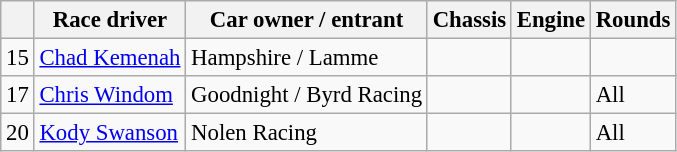<table class="wikitable" style="font-size: 95%;">
<tr>
<th></th>
<th>Race driver</th>
<th>Car owner / entrant</th>
<th>Chassis</th>
<th>Engine</th>
<th>Rounds</th>
</tr>
<tr>
<td>15</td>
<td><a href='#'>Chad Kemenah</a></td>
<td>Hampshire / Lamme</td>
<td></td>
<td></td>
<td></td>
</tr>
<tr>
<td>17</td>
<td><a href='#'>Chris Windom</a></td>
<td>Goodnight / Byrd Racing</td>
<td></td>
<td></td>
<td>All</td>
</tr>
<tr>
<td>20</td>
<td><a href='#'>Kody Swanson</a></td>
<td>Nolen Racing</td>
<td></td>
<td></td>
<td>All</td>
</tr>
</table>
